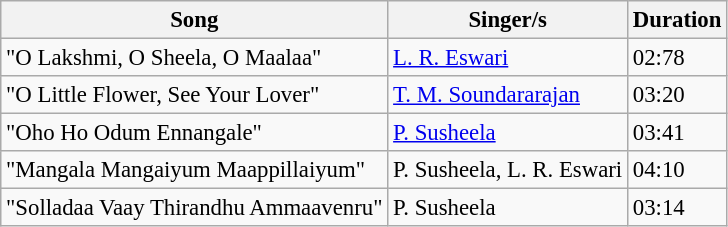<table class="wikitable" style="font-size:95%;">
<tr>
<th>Song</th>
<th>Singer/s</th>
<th>Duration</th>
</tr>
<tr>
<td>"O Lakshmi, O Sheela, O Maalaa"</td>
<td><a href='#'>L. R. Eswari</a></td>
<td>02:78</td>
</tr>
<tr>
<td>"O Little Flower, See Your Lover"</td>
<td><a href='#'>T. M. Soundararajan</a></td>
<td>03:20</td>
</tr>
<tr>
<td>"Oho Ho Odum Ennangale"</td>
<td><a href='#'>P. Susheela</a></td>
<td>03:41</td>
</tr>
<tr>
<td>"Mangala Mangaiyum Maappillaiyum"</td>
<td>P. Susheela, L. R. Eswari</td>
<td>04:10</td>
</tr>
<tr>
<td>"Solladaa Vaay Thirandhu Ammaavenru"</td>
<td>P. Susheela</td>
<td>03:14</td>
</tr>
</table>
